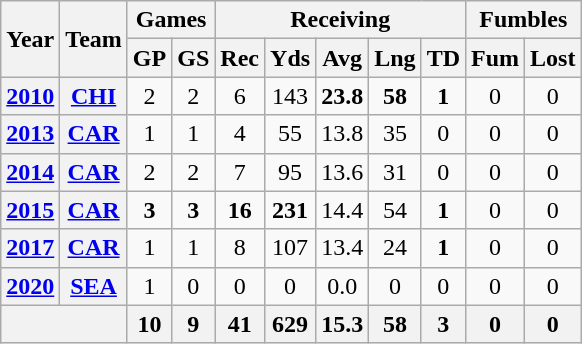<table class="wikitable" style="text-align: center;">
<tr>
<th rowspan="2">Year</th>
<th rowspan="2">Team</th>
<th colspan="2">Games</th>
<th colspan="5">Receiving</th>
<th colspan="2">Fumbles</th>
</tr>
<tr>
<th>GP</th>
<th>GS</th>
<th>Rec</th>
<th>Yds</th>
<th>Avg</th>
<th>Lng</th>
<th>TD</th>
<th>Fum</th>
<th>Lost</th>
</tr>
<tr>
<th><a href='#'>2010</a></th>
<th><a href='#'>CHI</a></th>
<td>2</td>
<td>2</td>
<td>6</td>
<td>143</td>
<td><strong>23.8</strong></td>
<td><strong>58</strong></td>
<td><strong>1</strong></td>
<td>0</td>
<td>0</td>
</tr>
<tr>
<th><a href='#'>2013</a></th>
<th><a href='#'>CAR</a></th>
<td>1</td>
<td>1</td>
<td>4</td>
<td>55</td>
<td>13.8</td>
<td>35</td>
<td>0</td>
<td>0</td>
<td>0</td>
</tr>
<tr>
<th><a href='#'>2014</a></th>
<th><a href='#'>CAR</a></th>
<td>2</td>
<td>2</td>
<td>7</td>
<td>95</td>
<td>13.6</td>
<td>31</td>
<td>0</td>
<td>0</td>
<td>0</td>
</tr>
<tr>
<th><a href='#'>2015</a></th>
<th><a href='#'>CAR</a></th>
<td><strong>3</strong></td>
<td><strong>3</strong></td>
<td><strong>16</strong></td>
<td><strong>231</strong></td>
<td>14.4</td>
<td>54</td>
<td><strong>1</strong></td>
<td>0</td>
<td>0</td>
</tr>
<tr>
<th><a href='#'>2017</a></th>
<th><a href='#'>CAR</a></th>
<td>1</td>
<td>1</td>
<td>8</td>
<td>107</td>
<td>13.4</td>
<td>24</td>
<td><strong>1</strong></td>
<td>0</td>
<td>0</td>
</tr>
<tr>
<th><a href='#'>2020</a></th>
<th><a href='#'>SEA</a></th>
<td>1</td>
<td>0</td>
<td>0</td>
<td>0</td>
<td>0.0</td>
<td>0</td>
<td>0</td>
<td>0</td>
<td>0</td>
</tr>
<tr>
<th colspan="2"></th>
<th>10</th>
<th>9</th>
<th>41</th>
<th>629</th>
<th>15.3</th>
<th>58</th>
<th>3</th>
<th>0</th>
<th>0</th>
</tr>
</table>
